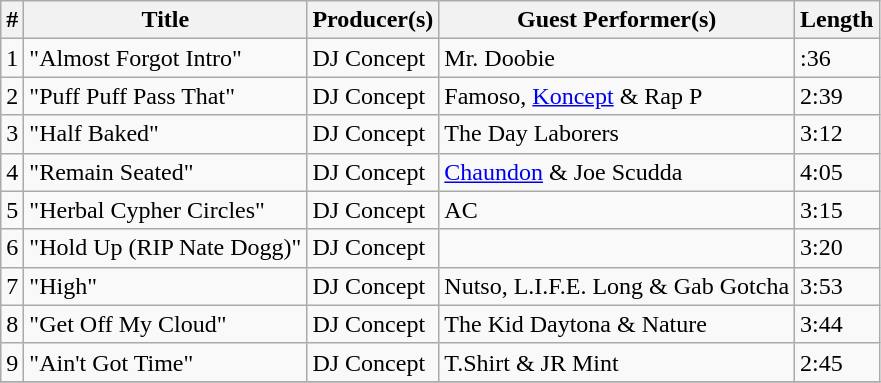<table class="wikitable">
<tr>
<th>#</th>
<th>Title</th>
<th>Producer(s)</th>
<th>Guest Performer(s)</th>
<th>Length</th>
</tr>
<tr>
<td>1</td>
<td>"Almost Forgot Intro"</td>
<td>DJ Concept</td>
<td>Mr. Doobie</td>
<td>:36</td>
</tr>
<tr>
<td>2</td>
<td>"Puff Puff Pass That"</td>
<td>DJ Concept</td>
<td>Famoso, <a href='#'>Koncept</a> & Rap P</td>
<td>2:39</td>
</tr>
<tr>
<td>3</td>
<td>"Half Baked"</td>
<td>DJ Concept</td>
<td>The Day Laborers</td>
<td>3:12</td>
</tr>
<tr>
<td>4</td>
<td>"Remain Seated"</td>
<td>DJ Concept</td>
<td><a href='#'>Chaundon</a> & Joe Scudda</td>
<td>4:05</td>
</tr>
<tr>
<td>5</td>
<td>"Herbal Cypher Circles"</td>
<td>DJ Concept</td>
<td>AC</td>
<td>3:15</td>
</tr>
<tr>
<td>6</td>
<td>"Hold Up (RIP Nate Dogg)"</td>
<td>DJ Concept</td>
<td></td>
<td>3:20</td>
</tr>
<tr>
<td>7</td>
<td>"High"</td>
<td>DJ Concept</td>
<td>Nutso, L.I.F.E. Long & Gab Gotcha</td>
<td>3:53</td>
</tr>
<tr>
<td>8</td>
<td>"Get Off My Cloud"</td>
<td>DJ Concept</td>
<td>The Kid Daytona & Nature</td>
<td>3:44</td>
</tr>
<tr>
<td>9</td>
<td>"Ain't Got Time"</td>
<td>DJ Concept</td>
<td>T.Shirt & JR Mint</td>
<td>2:45</td>
</tr>
<tr>
</tr>
</table>
